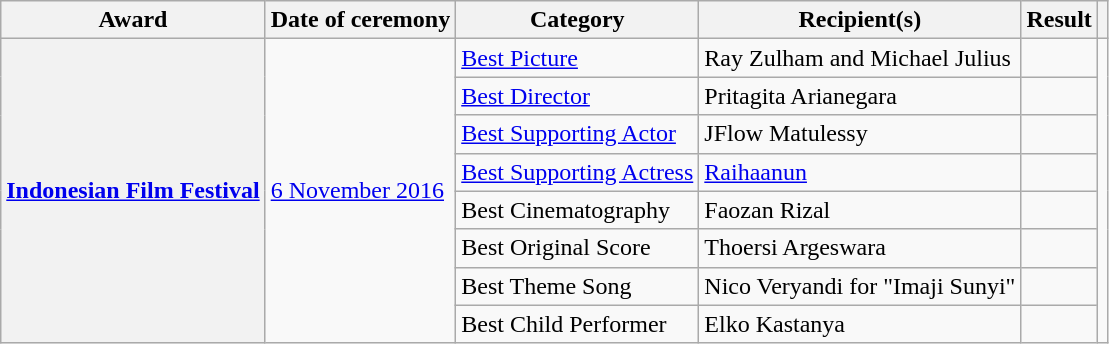<table class="wikitable sortable plainrowheaders">
<tr>
<th>Award</th>
<th>Date of ceremony</th>
<th>Category</th>
<th>Recipient(s)</th>
<th>Result</th>
<th class="unsortable"></th>
</tr>
<tr>
<th scope="row" rowspan="8"><a href='#'>Indonesian Film Festival</a></th>
<td rowspan="8"><a href='#'>6 November 2016</a></td>
<td><a href='#'>Best Picture</a></td>
<td>Ray Zulham and Michael Julius</td>
<td></td>
<td align="center" rowspan="8"></td>
</tr>
<tr>
<td><a href='#'>Best Director</a></td>
<td>Pritagita Arianegara</td>
<td></td>
</tr>
<tr>
<td><a href='#'>Best Supporting Actor</a></td>
<td>JFlow Matulessy</td>
<td></td>
</tr>
<tr>
<td><a href='#'>Best Supporting Actress</a></td>
<td><a href='#'>Raihaanun</a></td>
<td></td>
</tr>
<tr>
<td>Best Cinematography</td>
<td>Faozan Rizal</td>
<td></td>
</tr>
<tr>
<td>Best Original Score</td>
<td>Thoersi Argeswara</td>
<td></td>
</tr>
<tr>
<td>Best Theme Song</td>
<td>Nico Veryandi for "Imaji Sunyi"</td>
<td></td>
</tr>
<tr>
<td>Best Child Performer</td>
<td>Elko Kastanya</td>
<td></td>
</tr>
</table>
